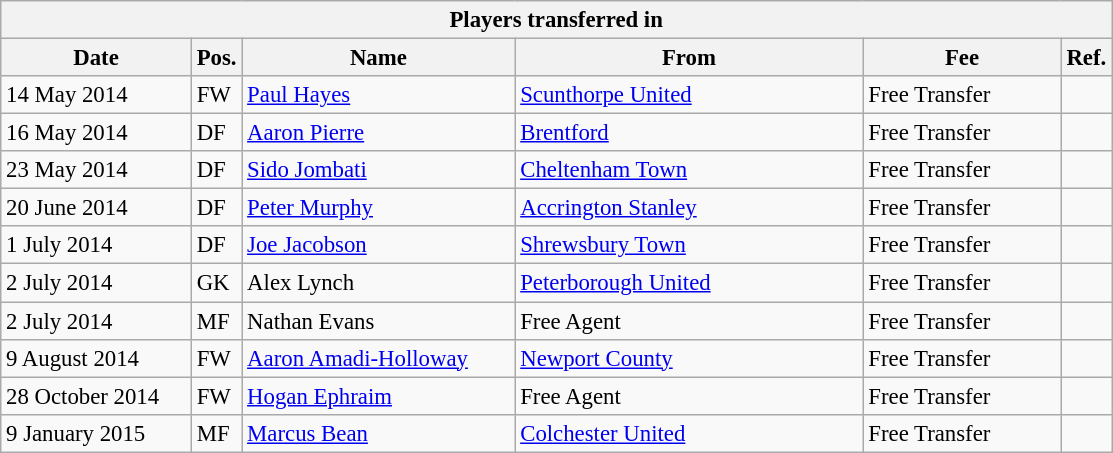<table class="wikitable" style="font-size:95%;">
<tr>
<th colspan="6">Players transferred in</th>
</tr>
<tr>
<th style="width:120px;">Date</th>
<th style="width:25px;">Pos.</th>
<th style="width:175px;">Name</th>
<th style="width:225px;">From</th>
<th style="width:125px;">Fee</th>
<th style="width:25px;">Ref.</th>
</tr>
<tr>
<td>14 May 2014</td>
<td>FW</td>
<td><a href='#'>Paul Hayes</a></td>
<td> <a href='#'>Scunthorpe United</a></td>
<td>Free Transfer</td>
<td></td>
</tr>
<tr>
<td>16 May 2014</td>
<td>DF</td>
<td><a href='#'>Aaron Pierre</a></td>
<td> <a href='#'>Brentford</a></td>
<td>Free Transfer</td>
<td></td>
</tr>
<tr>
<td>23 May 2014</td>
<td>DF</td>
<td><a href='#'>Sido Jombati</a></td>
<td> <a href='#'>Cheltenham Town</a></td>
<td>Free Transfer</td>
<td></td>
</tr>
<tr>
<td>20 June 2014</td>
<td>DF</td>
<td><a href='#'>Peter Murphy</a></td>
<td> <a href='#'>Accrington Stanley</a></td>
<td>Free Transfer</td>
<td></td>
</tr>
<tr>
<td>1 July 2014</td>
<td>DF</td>
<td><a href='#'>Joe Jacobson</a></td>
<td> <a href='#'>Shrewsbury Town</a></td>
<td>Free Transfer</td>
<td></td>
</tr>
<tr>
<td>2 July 2014</td>
<td>GK</td>
<td>Alex Lynch</td>
<td> <a href='#'>Peterborough United</a></td>
<td>Free Transfer</td>
<td></td>
</tr>
<tr>
<td>2 July 2014</td>
<td>MF</td>
<td>Nathan Evans</td>
<td>Free Agent</td>
<td>Free Transfer</td>
<td></td>
</tr>
<tr>
<td>9 August 2014</td>
<td>FW</td>
<td><a href='#'>Aaron Amadi-Holloway</a></td>
<td> <a href='#'>Newport County</a></td>
<td>Free Transfer</td>
<td></td>
</tr>
<tr>
<td>28 October 2014</td>
<td>FW</td>
<td><a href='#'>Hogan Ephraim</a></td>
<td>Free Agent</td>
<td>Free Transfer</td>
<td></td>
</tr>
<tr>
<td>9 January 2015</td>
<td>MF</td>
<td><a href='#'>Marcus Bean</a></td>
<td> <a href='#'>Colchester United</a></td>
<td>Free Transfer</td>
<td></td>
</tr>
</table>
